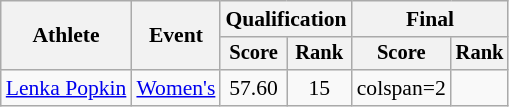<table class="wikitable" style="font-size:90%">
<tr>
<th rowspan="2">Athlete</th>
<th rowspan="2">Event</th>
<th colspan="2">Qualification</th>
<th colspan="2">Final</th>
</tr>
<tr style="font-size:95%">
<th>Score</th>
<th>Rank</th>
<th>Score</th>
<th>Rank</th>
</tr>
<tr align=center>
<td align=left><a href='#'>Lenka Popkin</a></td>
<td align=left><a href='#'>Women's</a></td>
<td>57.60</td>
<td>15</td>
<td>colspan=2 </td>
</tr>
</table>
